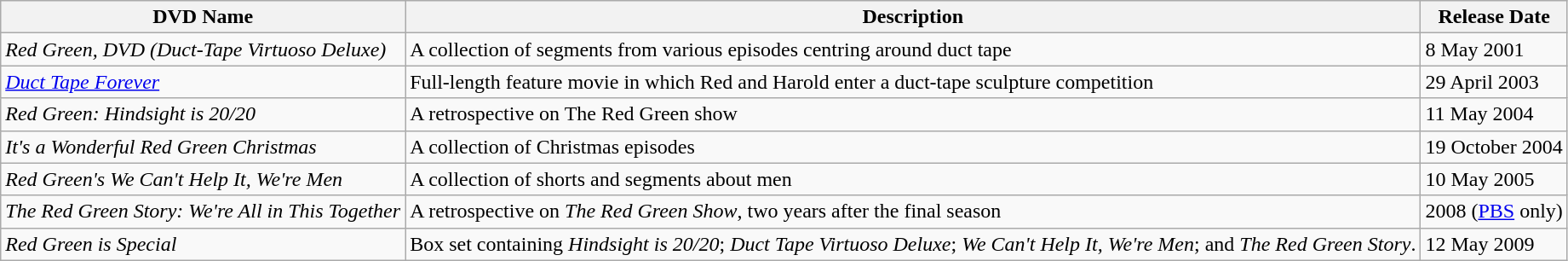<table class="wikitable">
<tr>
<th>DVD Name</th>
<th>Description</th>
<th>Release Date</th>
</tr>
<tr>
<td><em>Red Green, DVD (Duct-Tape Virtuoso Deluxe)</em></td>
<td>A collection of segments from various episodes centring around duct tape</td>
<td>8 May 2001</td>
</tr>
<tr>
<td><em><a href='#'>Duct Tape Forever</a></em></td>
<td>Full-length feature movie in which Red and Harold enter a duct-tape sculpture competition</td>
<td>29 April 2003</td>
</tr>
<tr>
<td><em>Red Green: Hindsight is 20/20</em></td>
<td>A retrospective on The Red Green show</td>
<td>11 May 2004</td>
</tr>
<tr>
<td><em>It's a Wonderful Red Green Christmas</em></td>
<td>A collection of Christmas episodes</td>
<td>19 October 2004</td>
</tr>
<tr>
<td><em>Red Green's We Can't Help It, We're Men</em></td>
<td>A collection of shorts and segments about men</td>
<td>10 May 2005</td>
</tr>
<tr>
<td><em>The Red Green Story: We're All in This Together</em></td>
<td>A retrospective on <em>The Red Green Show</em>, two years after the final season</td>
<td>2008 (<a href='#'>PBS</a> only)</td>
</tr>
<tr>
<td><em>Red Green is Special</em></td>
<td>Box set containing <em>Hindsight is 20/20</em>; <em>Duct Tape Virtuoso Deluxe</em>; <em>We Can't Help It, We're Men</em>; and <em>The Red Green Story</em>.</td>
<td>12 May 2009</td>
</tr>
</table>
